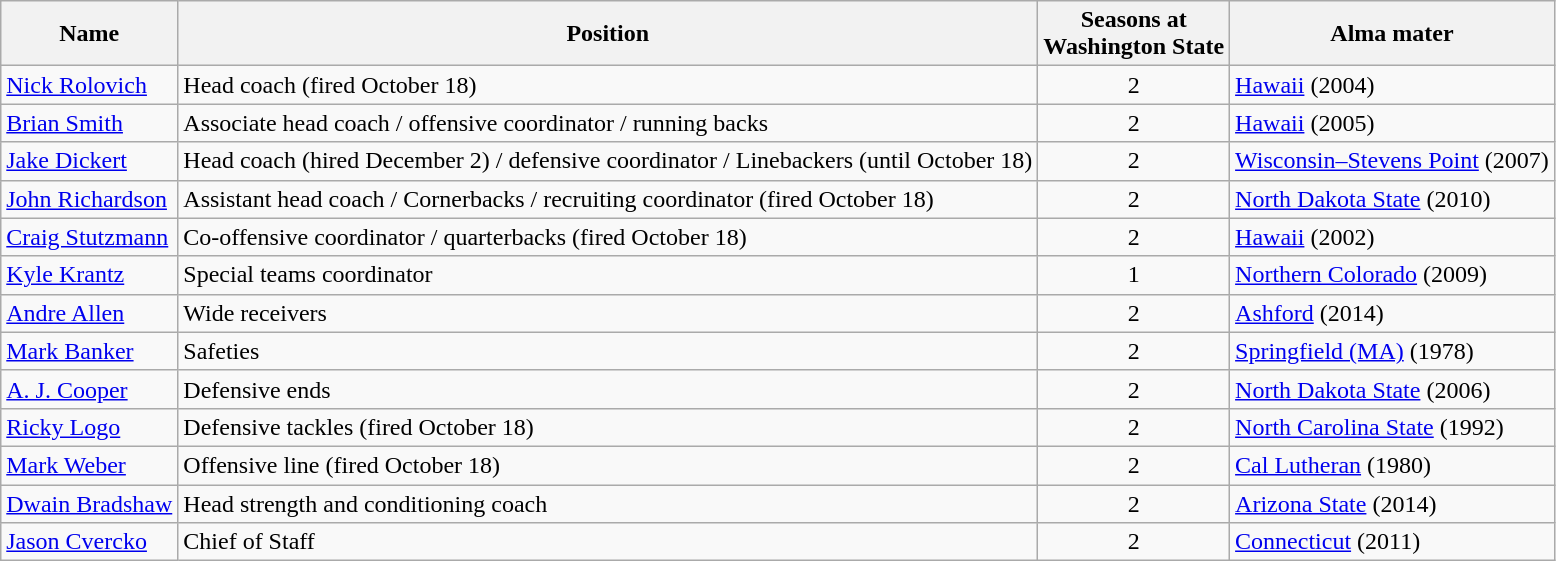<table class="wikitable">
<tr>
<th>Name</th>
<th>Position</th>
<th>Seasons at <br> Washington State</th>
<th>Alma mater</th>
</tr>
<tr>
<td><a href='#'>Nick Rolovich</a></td>
<td>Head coach (fired October 18)</td>
<td align=center>2</td>
<td><a href='#'>Hawaii</a> (2004)</td>
</tr>
<tr>
<td><a href='#'>Brian Smith</a></td>
<td>Associate head coach / offensive coordinator / running backs</td>
<td align=center>2</td>
<td><a href='#'>Hawaii</a> (2005)</td>
</tr>
<tr>
<td><a href='#'>Jake Dickert</a></td>
<td>Head coach (hired December 2) / defensive coordinator / Linebackers (until October 18)</td>
<td align=center>2</td>
<td><a href='#'>Wisconsin–Stevens Point</a> (2007)</td>
</tr>
<tr>
<td><a href='#'>John Richardson</a></td>
<td>Assistant head coach / Cornerbacks / recruiting coordinator (fired October 18)</td>
<td align=center>2</td>
<td><a href='#'>North Dakota State</a> (2010)</td>
</tr>
<tr>
<td><a href='#'>Craig Stutzmann</a></td>
<td>Co-offensive coordinator / quarterbacks (fired October 18)</td>
<td align=center>2</td>
<td><a href='#'>Hawaii</a> (2002)</td>
</tr>
<tr>
<td><a href='#'>Kyle Krantz</a></td>
<td>Special teams coordinator</td>
<td align=center>1</td>
<td><a href='#'>Northern Colorado</a> (2009)</td>
</tr>
<tr>
<td><a href='#'>Andre Allen</a></td>
<td>Wide receivers</td>
<td align=center>2</td>
<td><a href='#'>Ashford</a> (2014)</td>
</tr>
<tr>
<td><a href='#'>Mark Banker</a></td>
<td>Safeties</td>
<td align=center>2</td>
<td><a href='#'>Springfield (MA)</a> (1978)</td>
</tr>
<tr>
<td><a href='#'>A. J. Cooper</a></td>
<td>Defensive ends</td>
<td align=center>2</td>
<td><a href='#'>North Dakota State</a> (2006)</td>
</tr>
<tr>
<td><a href='#'>Ricky Logo</a></td>
<td>Defensive tackles (fired October 18)</td>
<td align=center>2</td>
<td><a href='#'>North Carolina State</a> (1992)</td>
</tr>
<tr>
<td><a href='#'>Mark Weber</a></td>
<td>Offensive line (fired October 18)</td>
<td align=center>2</td>
<td><a href='#'>Cal Lutheran</a> (1980)</td>
</tr>
<tr>
<td><a href='#'>Dwain Bradshaw</a></td>
<td>Head strength and conditioning coach</td>
<td align=center>2</td>
<td><a href='#'>Arizona State</a> (2014)</td>
</tr>
<tr>
<td><a href='#'>Jason Cvercko</a></td>
<td>Chief of Staff</td>
<td align=center>2</td>
<td><a href='#'>Connecticut</a> (2011)</td>
</tr>
</table>
